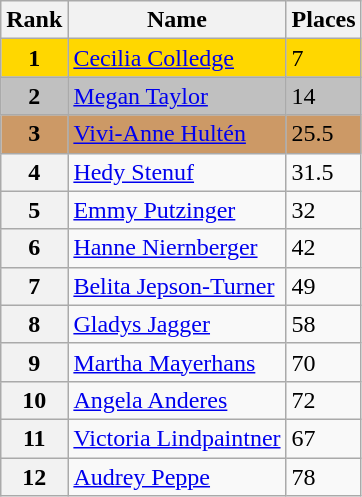<table class="wikitable">
<tr>
<th>Rank</th>
<th>Name</th>
<th>Places</th>
</tr>
<tr bgcolor=gold>
<td align=center><strong>1</strong></td>
<td> <a href='#'>Cecilia Colledge</a></td>
<td>7</td>
</tr>
<tr bgcolor=silver>
<td align=center><strong>2</strong></td>
<td> <a href='#'>Megan Taylor</a></td>
<td>14</td>
</tr>
<tr bgcolor=cc9966>
<td align=center><strong>3</strong></td>
<td> <a href='#'>Vivi-Anne Hultén</a></td>
<td>25.5</td>
</tr>
<tr>
<th>4</th>
<td> <a href='#'>Hedy Stenuf</a></td>
<td>31.5</td>
</tr>
<tr>
<th>5</th>
<td> <a href='#'>Emmy Putzinger</a></td>
<td>32</td>
</tr>
<tr>
<th>6</th>
<td> <a href='#'>Hanne Niernberger</a></td>
<td>42</td>
</tr>
<tr>
<th>7</th>
<td> <a href='#'>Belita Jepson-Turner</a></td>
<td>49</td>
</tr>
<tr>
<th>8</th>
<td> <a href='#'>Gladys Jagger</a></td>
<td>58</td>
</tr>
<tr>
<th>9</th>
<td> <a href='#'>Martha Mayerhans</a></td>
<td>70</td>
</tr>
<tr>
<th>10</th>
<td> <a href='#'>Angela Anderes</a></td>
<td>72</td>
</tr>
<tr>
<th>11</th>
<td> <a href='#'>Victoria Lindpaintner</a></td>
<td>67</td>
</tr>
<tr>
<th>12</th>
<td> <a href='#'>Audrey Peppe</a></td>
<td>78</td>
</tr>
</table>
